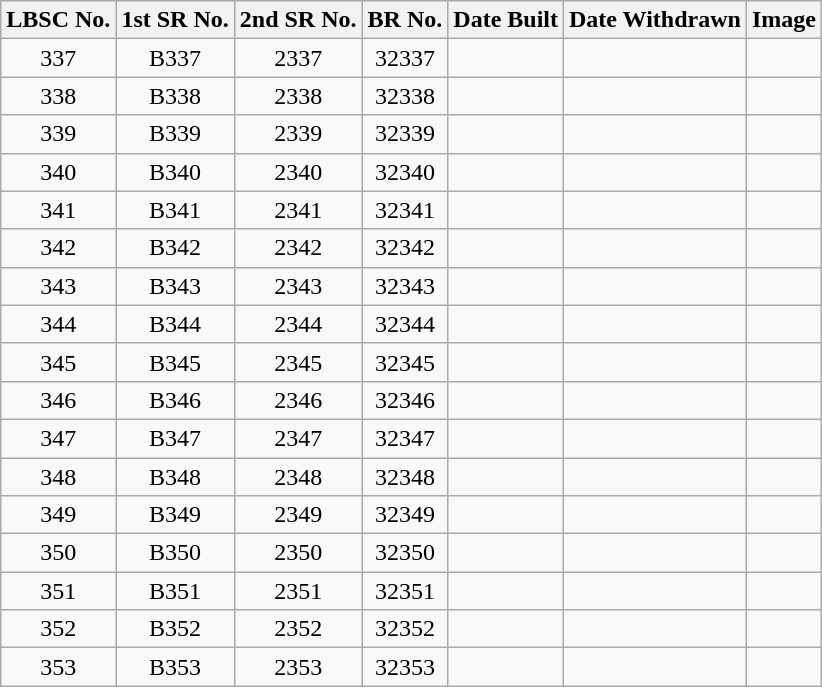<table class="wikitable mw-collapsible" style="text-align:center">
<tr>
<th>LBSC No.</th>
<th>1st SR No.</th>
<th>2nd SR No.</th>
<th>BR No.</th>
<th>Date Built</th>
<th>Date Withdrawn</th>
<th>Image</th>
</tr>
<tr>
<td>337</td>
<td>B337</td>
<td>2337</td>
<td>32337</td>
<td></td>
<td></td>
<td></td>
</tr>
<tr>
<td>338</td>
<td>B338</td>
<td>2338</td>
<td>32338</td>
<td></td>
<td></td>
<td></td>
</tr>
<tr>
<td>339</td>
<td>B339</td>
<td>2339</td>
<td>32339</td>
<td></td>
<td></td>
<td></td>
</tr>
<tr>
<td>340</td>
<td>B340</td>
<td>2340</td>
<td>32340</td>
<td></td>
<td></td>
<td></td>
</tr>
<tr>
<td>341</td>
<td>B341</td>
<td>2341</td>
<td>32341</td>
<td></td>
<td></td>
<td></td>
</tr>
<tr>
<td>342</td>
<td>B342</td>
<td>2342</td>
<td>32342</td>
<td></td>
<td></td>
<td></td>
</tr>
<tr>
<td>343</td>
<td>B343</td>
<td>2343</td>
<td>32343</td>
<td></td>
<td></td>
<td></td>
</tr>
<tr>
<td>344</td>
<td>B344</td>
<td>2344</td>
<td>32344</td>
<td></td>
<td></td>
<td></td>
</tr>
<tr>
<td>345</td>
<td>B345</td>
<td>2345</td>
<td>32345</td>
<td></td>
<td></td>
<td></td>
</tr>
<tr>
<td>346</td>
<td>B346</td>
<td>2346</td>
<td>32346</td>
<td></td>
<td></td>
<td></td>
</tr>
<tr>
<td>347</td>
<td>B347</td>
<td>2347</td>
<td>32347</td>
<td></td>
<td></td>
<td></td>
</tr>
<tr>
<td>348</td>
<td>B348</td>
<td>2348</td>
<td>32348</td>
<td></td>
<td></td>
<td></td>
</tr>
<tr>
<td>349</td>
<td>B349</td>
<td>2349</td>
<td>32349</td>
<td></td>
<td></td>
<td></td>
</tr>
<tr>
<td>350</td>
<td>B350</td>
<td>2350</td>
<td>32350</td>
<td></td>
<td></td>
<td></td>
</tr>
<tr>
<td>351</td>
<td>B351</td>
<td>2351</td>
<td>32351</td>
<td></td>
<td></td>
<td></td>
</tr>
<tr>
<td>352</td>
<td>B352</td>
<td>2352</td>
<td>32352</td>
<td></td>
<td></td>
<td></td>
</tr>
<tr>
<td>353</td>
<td>B353</td>
<td>2353</td>
<td>32353</td>
<td></td>
<td></td>
<td></td>
</tr>
</table>
